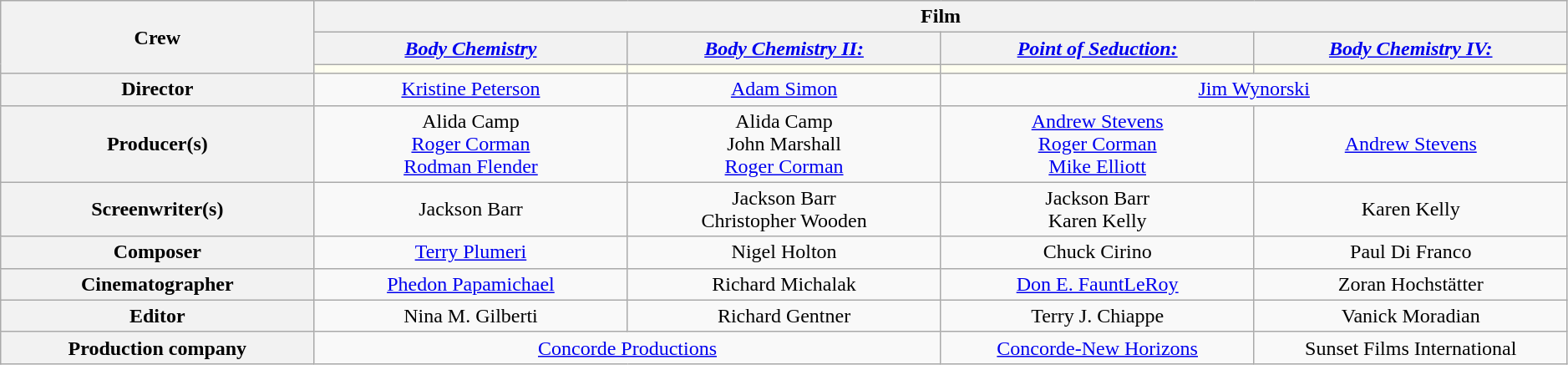<table class="wikitable" style="text-align:center; width:99%;">
<tr>
<th rowspan="3">Crew</th>
<th colspan="4">Film</th>
</tr>
<tr>
<th style="width:20%;"><em><a href='#'>Body Chemistry</a></em></th>
<th style="width:20%;"><em><a href='#'>Body Chemistry II:<br></a></em></th>
<th style="width:20%;"><em><a href='#'>Point of Seduction:<br></a></em></th>
<th style="width:20%;"><em><a href='#'>Body Chemistry IV:<br></a></em></th>
</tr>
<tr>
<th style="background:ivory;"></th>
<th style="background:ivory;"></th>
<th style="background:ivory;"></th>
<th style="background:ivory;"></th>
</tr>
<tr>
<th>Director</th>
<td><a href='#'>Kristine Peterson</a></td>
<td><a href='#'>Adam Simon</a></td>
<td colspan="2"><a href='#'>Jim Wynorski</a></td>
</tr>
<tr>
<th>Producer(s)</th>
<td>Alida Camp<br><a href='#'>Roger Corman</a><br><a href='#'>Rodman Flender</a></td>
<td>Alida Camp<br>John Marshall<br><a href='#'>Roger Corman</a></td>
<td><a href='#'>Andrew Stevens</a><br><a href='#'>Roger Corman</a><br><a href='#'>Mike Elliott</a></td>
<td><a href='#'>Andrew Stevens</a></td>
</tr>
<tr>
<th>Screenwriter(s)</th>
<td>Jackson Barr</td>
<td>Jackson Barr<br>Christopher Wooden</td>
<td>Jackson Barr<br>Karen Kelly </td>
<td>Karen Kelly</td>
</tr>
<tr>
<th>Composer</th>
<td><a href='#'>Terry Plumeri</a></td>
<td>Nigel Holton</td>
<td>Chuck Cirino</td>
<td>Paul Di Franco</td>
</tr>
<tr>
<th>Cinematographer</th>
<td><a href='#'>Phedon Papamichael</a></td>
<td>Richard Michalak</td>
<td><a href='#'>Don E. FauntLeRoy</a></td>
<td>Zoran Hochstätter</td>
</tr>
<tr>
<th>Editor</th>
<td>Nina M. Gilberti</td>
<td>Richard Gentner</td>
<td>Terry J. Chiappe</td>
<td>Vanick Moradian</td>
</tr>
<tr>
<th>Production company</th>
<td colspan="2"><a href='#'>Concorde Productions</a></td>
<td><a href='#'>Concorde-New Horizons</a></td>
<td>Sunset Films International</td>
</tr>
</table>
